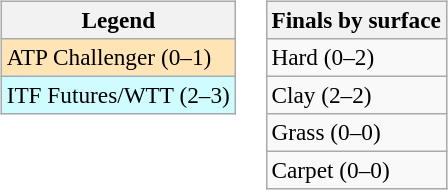<table>
<tr valign=top>
<td><br><table class=wikitable style=font-size:97%>
<tr>
<th>Legend</th>
</tr>
<tr bgcolor=moccasin>
<td>ATP Challenger (0–1)</td>
</tr>
<tr bgcolor=cffcff>
<td>ITF Futures/WTT (2–3)</td>
</tr>
</table>
</td>
<td><br><table class=wikitable style=font-size:97%>
<tr>
<th>Finals by surface</th>
</tr>
<tr>
<td>Hard (0–2)</td>
</tr>
<tr>
<td>Clay (2–2)</td>
</tr>
<tr>
<td>Grass (0–0)</td>
</tr>
<tr>
<td>Carpet (0–0)</td>
</tr>
</table>
</td>
</tr>
</table>
